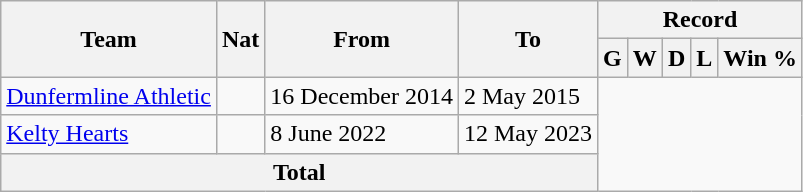<table class="wikitable" style="text-align: center">
<tr>
<th rowspan="2">Team</th>
<th rowspan="2">Nat</th>
<th rowspan="2">From</th>
<th rowspan="2">To</th>
<th colspan="5">Record</th>
</tr>
<tr>
<th>G</th>
<th>W</th>
<th>D</th>
<th>L</th>
<th>Win %</th>
</tr>
<tr>
<td align=left><a href='#'>Dunfermline Athletic</a></td>
<td></td>
<td align=left>16 December 2014</td>
<td align=left>2 May 2015<br></td>
</tr>
<tr>
<td align=left><a href='#'>Kelty Hearts</a></td>
<td></td>
<td align=left>8 June 2022</td>
<td align=left>12 May 2023<br></td>
</tr>
<tr>
<th colspan=4>Total<br></th>
</tr>
</table>
